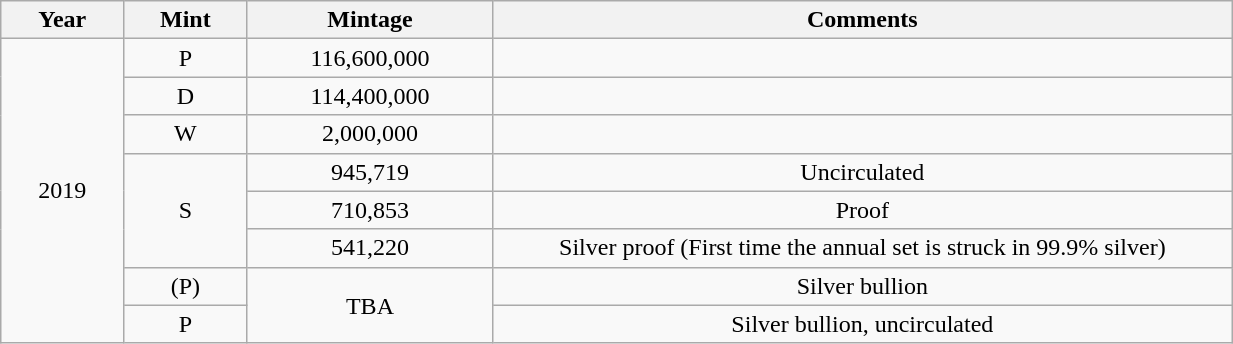<table class="wikitable sortable" style="min-width:65%; text-align:center;">
<tr>
<th width="10%">Year</th>
<th width="10%">Mint</th>
<th width="20%">Mintage</th>
<th width="60%">Comments</th>
</tr>
<tr>
<td rowspan="8">2019</td>
<td>P</td>
<td>116,600,000</td>
<td></td>
</tr>
<tr>
<td>D</td>
<td>114,400,000</td>
<td></td>
</tr>
<tr>
<td>W</td>
<td>2,000,000</td>
<td></td>
</tr>
<tr>
<td rowspan="3">S</td>
<td>945,719</td>
<td>Uncirculated</td>
</tr>
<tr>
<td>710,853</td>
<td>Proof</td>
</tr>
<tr>
<td>541,220</td>
<td>Silver proof (First time the annual set is struck in 99.9% silver)</td>
</tr>
<tr>
<td>(P)</td>
<td rowspan="2">TBA</td>
<td>Silver bullion</td>
</tr>
<tr>
<td>P</td>
<td>Silver bullion, uncirculated</td>
</tr>
</table>
